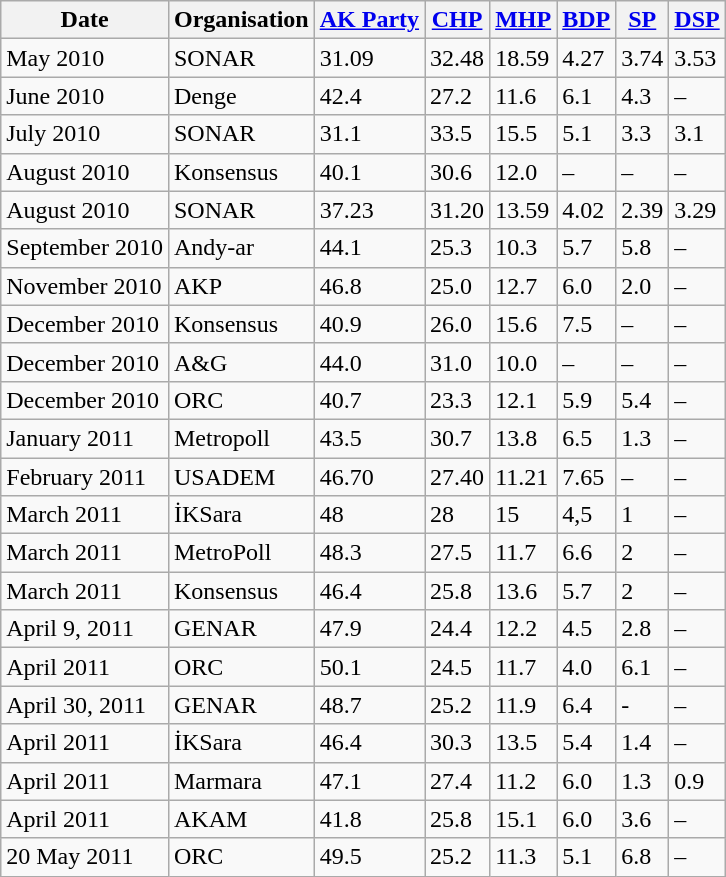<table class="wikitable sortable">
<tr>
<th>Date</th>
<th>Organisation</th>
<th><a href='#'>AK Party</a></th>
<th><a href='#'>CHP</a></th>
<th><a href='#'>MHP</a></th>
<th><a href='#'>BDP</a></th>
<th><a href='#'>SP</a></th>
<th><a href='#'>DSP</a></th>
</tr>
<tr>
<td>May 2010</td>
<td>SONAR</td>
<td>31.09</td>
<td>32.48</td>
<td>18.59</td>
<td>4.27</td>
<td>3.74</td>
<td>3.53</td>
</tr>
<tr>
<td>June 2010</td>
<td>Denge</td>
<td>42.4</td>
<td>27.2</td>
<td>11.6</td>
<td>6.1</td>
<td>4.3</td>
<td>–</td>
</tr>
<tr>
<td>July 2010</td>
<td>SONAR</td>
<td>31.1</td>
<td>33.5</td>
<td>15.5</td>
<td>5.1</td>
<td>3.3</td>
<td>3.1</td>
</tr>
<tr>
<td>August 2010</td>
<td>Konsensus</td>
<td>40.1</td>
<td>30.6</td>
<td>12.0</td>
<td>–</td>
<td>–</td>
<td>–</td>
</tr>
<tr>
<td>August 2010</td>
<td>SONAR</td>
<td>37.23</td>
<td>31.20</td>
<td>13.59</td>
<td>4.02</td>
<td>2.39</td>
<td>3.29</td>
</tr>
<tr>
<td>September 2010</td>
<td>Andy-ar</td>
<td>44.1</td>
<td>25.3</td>
<td>10.3</td>
<td>5.7</td>
<td>5.8</td>
<td>–</td>
</tr>
<tr>
<td>November 2010</td>
<td>AKP</td>
<td>46.8</td>
<td>25.0</td>
<td>12.7</td>
<td>6.0</td>
<td>2.0</td>
<td>–</td>
</tr>
<tr>
<td>December 2010</td>
<td>Konsensus</td>
<td>40.9</td>
<td>26.0</td>
<td>15.6</td>
<td>7.5</td>
<td>–</td>
<td>–</td>
</tr>
<tr>
<td>December 2010</td>
<td>A&G</td>
<td>44.0</td>
<td>31.0</td>
<td>10.0</td>
<td>–</td>
<td>–</td>
<td>–</td>
</tr>
<tr>
<td>December 2010</td>
<td>ORC</td>
<td>40.7</td>
<td>23.3</td>
<td>12.1</td>
<td>5.9</td>
<td>5.4</td>
<td>–</td>
</tr>
<tr>
<td>January 2011</td>
<td>Metropoll</td>
<td>43.5</td>
<td>30.7</td>
<td>13.8</td>
<td>6.5</td>
<td>1.3</td>
<td>–</td>
</tr>
<tr>
<td>February 2011</td>
<td>USADEM</td>
<td>46.70</td>
<td>27.40</td>
<td>11.21</td>
<td>7.65</td>
<td>–</td>
<td>–</td>
</tr>
<tr>
<td>March 2011</td>
<td>İKSara</td>
<td>48</td>
<td>28</td>
<td>15</td>
<td>4,5</td>
<td>1</td>
<td>–</td>
</tr>
<tr>
<td>March 2011</td>
<td>MetroPoll</td>
<td>48.3</td>
<td>27.5</td>
<td>11.7</td>
<td>6.6</td>
<td>2</td>
<td>–</td>
</tr>
<tr>
<td>March 2011</td>
<td>Konsensus</td>
<td>46.4</td>
<td>25.8</td>
<td>13.6</td>
<td>5.7</td>
<td>2</td>
<td>–</td>
</tr>
<tr>
<td>April 9, 2011</td>
<td>GENAR</td>
<td>47.9</td>
<td>24.4</td>
<td>12.2</td>
<td>4.5</td>
<td>2.8</td>
<td>–</td>
</tr>
<tr>
<td>April 2011</td>
<td>ORC</td>
<td>50.1</td>
<td>24.5</td>
<td>11.7</td>
<td>4.0</td>
<td>6.1</td>
<td>–</td>
</tr>
<tr>
<td>April 30, 2011</td>
<td>GENAR</td>
<td>48.7</td>
<td>25.2</td>
<td>11.9</td>
<td>6.4</td>
<td>-</td>
<td>–</td>
</tr>
<tr>
<td>April 2011</td>
<td>İKSara</td>
<td>46.4</td>
<td>30.3</td>
<td>13.5</td>
<td>5.4</td>
<td>1.4</td>
<td>–</td>
</tr>
<tr>
<td>April 2011</td>
<td>Marmara</td>
<td>47.1</td>
<td>27.4</td>
<td>11.2</td>
<td>6.0</td>
<td>1.3</td>
<td>0.9</td>
</tr>
<tr>
<td>April 2011</td>
<td>AKAM</td>
<td>41.8</td>
<td>25.8</td>
<td>15.1</td>
<td>6.0</td>
<td>3.6</td>
<td>–</td>
</tr>
<tr>
<td>20 May 2011</td>
<td>ORC</td>
<td>49.5</td>
<td>25.2</td>
<td>11.3</td>
<td>5.1</td>
<td>6.8</td>
<td>–</td>
</tr>
</table>
